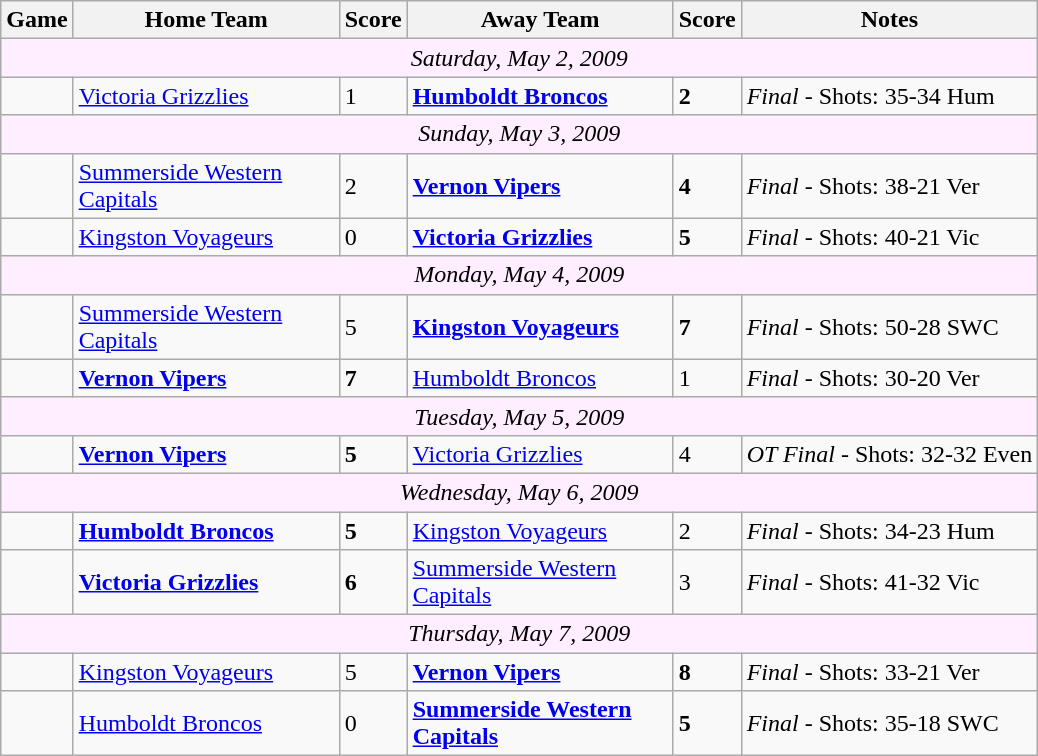<table class="wikitable">
<tr>
<th>Game</th>
<th width="170">Home Team</th>
<th>Score</th>
<th width="170">Away Team</th>
<th>Score</th>
<th>Notes</th>
</tr>
<tr align=center bgcolor="ffeeff">
<td colspan="11"><em>Saturday, May 2, 2009</em></td>
</tr>
<tr>
<td></td>
<td><a href='#'>Victoria Grizzlies</a></td>
<td>1</td>
<td><strong><a href='#'>Humboldt Broncos</a></strong></td>
<td><strong>2</strong></td>
<td><em>Final</em> - Shots: 35-34 Hum</td>
</tr>
<tr align=center bgcolor="ffeeff">
<td colspan="11"><em>Sunday, May 3, 2009</em></td>
</tr>
<tr>
<td></td>
<td><a href='#'>Summerside Western Capitals</a></td>
<td>2</td>
<td><strong><a href='#'>Vernon Vipers</a></strong></td>
<td><strong>4</strong></td>
<td><em>Final</em> - Shots: 38-21 Ver</td>
</tr>
<tr>
<td></td>
<td><a href='#'>Kingston Voyageurs</a></td>
<td>0</td>
<td><strong><a href='#'>Victoria Grizzlies</a></strong></td>
<td><strong>5</strong></td>
<td><em>Final</em> - Shots: 40-21 Vic</td>
</tr>
<tr align=center bgcolor="ffeeff">
<td colspan="11"><em>Monday, May 4, 2009</em></td>
</tr>
<tr>
<td></td>
<td><a href='#'>Summerside Western Capitals</a></td>
<td>5</td>
<td><strong><a href='#'>Kingston Voyageurs</a></strong></td>
<td><strong>7</strong></td>
<td><em>Final</em> - Shots: 50-28 SWC</td>
</tr>
<tr>
<td></td>
<td><strong><a href='#'>Vernon Vipers</a></strong></td>
<td><strong>7</strong></td>
<td><a href='#'>Humboldt Broncos</a></td>
<td>1</td>
<td><em>Final</em> - Shots: 30-20 Ver</td>
</tr>
<tr align=center bgcolor="ffeeff">
<td colspan="11"><em>Tuesday, May 5, 2009</em></td>
</tr>
<tr>
<td></td>
<td><strong><a href='#'>Vernon Vipers</a></strong></td>
<td><strong>5</strong></td>
<td><a href='#'>Victoria Grizzlies</a></td>
<td>4</td>
<td><em>OT Final</em> - Shots: 32-32 Even</td>
</tr>
<tr align=center bgcolor="ffeeff">
<td colspan="11"><em>Wednesday, May 6, 2009</em></td>
</tr>
<tr>
<td></td>
<td><strong><a href='#'>Humboldt Broncos</a></strong></td>
<td><strong>5</strong></td>
<td><a href='#'>Kingston Voyageurs</a></td>
<td>2</td>
<td><em>Final</em> - Shots: 34-23 Hum</td>
</tr>
<tr>
<td></td>
<td><strong><a href='#'>Victoria Grizzlies</a></strong></td>
<td><strong>6</strong></td>
<td><a href='#'>Summerside Western Capitals</a></td>
<td>3</td>
<td><em>Final</em> - Shots: 41-32 Vic</td>
</tr>
<tr align=center bgcolor="ffeeff">
<td colspan="11"><em>Thursday, May 7, 2009</em></td>
</tr>
<tr>
<td></td>
<td><a href='#'>Kingston Voyageurs</a></td>
<td>5</td>
<td><strong><a href='#'>Vernon Vipers</a></strong></td>
<td><strong>8</strong></td>
<td><em>Final</em> - Shots: 33-21 Ver</td>
</tr>
<tr>
<td></td>
<td><a href='#'>Humboldt Broncos</a></td>
<td>0</td>
<td><strong><a href='#'>Summerside Western Capitals</a></strong></td>
<td><strong>5</strong></td>
<td><em>Final</em> - Shots: 35-18 SWC</td>
</tr>
</table>
